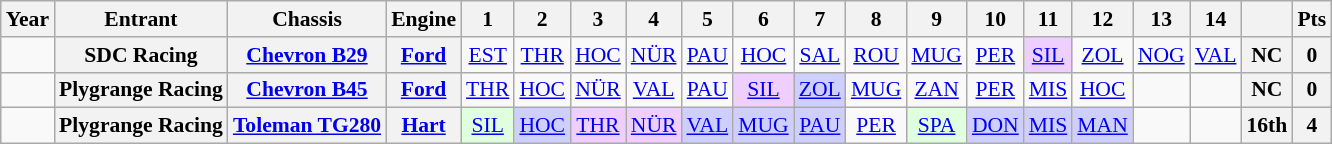<table class="wikitable" style="text-align:center; font-size:90%">
<tr>
<th>Year</th>
<th>Entrant</th>
<th>Chassis</th>
<th>Engine</th>
<th>1</th>
<th>2</th>
<th>3</th>
<th>4</th>
<th>5</th>
<th>6</th>
<th>7</th>
<th>8</th>
<th>9</th>
<th>10</th>
<th>11</th>
<th>12</th>
<th>13</th>
<th>14</th>
<th></th>
<th>Pts</th>
</tr>
<tr>
<td></td>
<th>SDC Racing</th>
<th><a href='#'>Chevron B29</a></th>
<th><a href='#'>Ford</a></th>
<td><a href='#'>EST</a></td>
<td><a href='#'>THR</a></td>
<td><a href='#'>HOC</a></td>
<td><a href='#'>NÜR</a></td>
<td><a href='#'>PAU</a></td>
<td><a href='#'>HOC</a></td>
<td><a href='#'>SAL</a></td>
<td><a href='#'>ROU</a></td>
<td><a href='#'>MUG</a></td>
<td><a href='#'>PER</a></td>
<td style="background:#efcfff;"><a href='#'>SIL</a><br></td>
<td><a href='#'>ZOL</a></td>
<td><a href='#'>NOG</a></td>
<td><a href='#'>VAL</a></td>
<th>NC</th>
<th>0</th>
</tr>
<tr>
<td></td>
<th>Plygrange Racing</th>
<th><a href='#'>Chevron B45</a></th>
<th><a href='#'>Ford</a></th>
<td><a href='#'>THR</a></td>
<td><a href='#'>HOC</a></td>
<td><a href='#'>NÜR</a></td>
<td><a href='#'>VAL</a></td>
<td><a href='#'>PAU</a></td>
<td style="background:#efcfff;"><a href='#'>SIL</a><br></td>
<td style="background:#CFCFFF;"><a href='#'>ZOL</a><br></td>
<td><a href='#'>MUG</a></td>
<td><a href='#'>ZAN</a></td>
<td><a href='#'>PER</a></td>
<td><a href='#'>MIS</a></td>
<td><a href='#'>HOC</a></td>
<td></td>
<td></td>
<th>NC</th>
<th>0</th>
</tr>
<tr>
<td></td>
<th>Plygrange Racing</th>
<th><a href='#'>Toleman TG280</a></th>
<th><a href='#'>Hart</a></th>
<td style="background:#dfffdf;"><a href='#'>SIL</a><br></td>
<td style="background:#CFCFFF;"><a href='#'>HOC</a><br></td>
<td style="background:#efcfff;"><a href='#'>THR</a><br></td>
<td style="background:#efcfff;"><a href='#'>NÜR</a><br></td>
<td style="background:#CFCFFF;"><a href='#'>VAL</a><br></td>
<td style="background:#CFCFFF;"><a href='#'>MUG</a><br></td>
<td style="background:#CFCFFF;"><a href='#'>PAU</a><br></td>
<td><a href='#'>PER</a></td>
<td style="background:#dfffdf;"><a href='#'>SPA</a><br></td>
<td style="background:#CFCFFF;"><a href='#'>DON</a><br></td>
<td style="background:#CFCFFF;"><a href='#'>MIS</a><br></td>
<td style="background:#CFCFFF;"><a href='#'>MAN</a><br></td>
<td></td>
<td></td>
<th>16th</th>
<th>4</th>
</tr>
</table>
